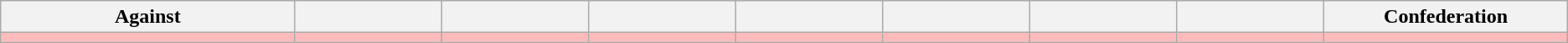<table class="wikitable sortable" style="text-align: center; font-size: 100%;">
<tr>
<th width=10%>Against</th>
<th width=5%></th>
<th width=5%></th>
<th width=5%></th>
<th width=5%></th>
<th width=5%></th>
<th width=5%></th>
<th width=5%></th>
<th width=8%>Confederation</th>
</tr>
<tr bgcolor="#ffbbbb">
<td></td>
<td></td>
<td></td>
<td></td>
<td></td>
<td></td>
<td></td>
<td></td>
<td></td>
</tr>
</table>
